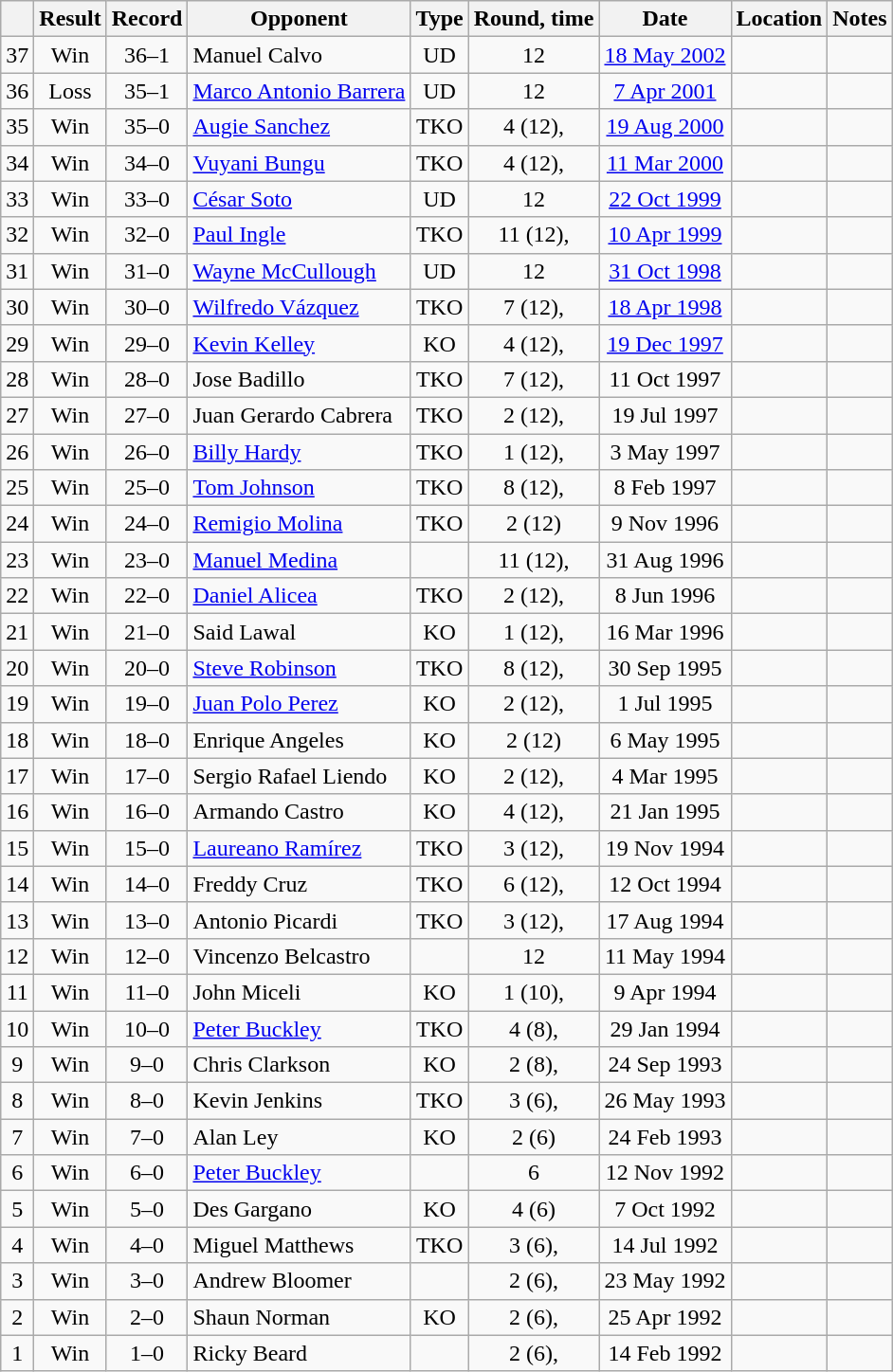<table class="wikitable" style="text-align:center">
<tr>
<th></th>
<th>Result</th>
<th>Record</th>
<th>Opponent</th>
<th>Type</th>
<th>Round, time</th>
<th>Date</th>
<th>Location</th>
<th>Notes</th>
</tr>
<tr>
<td>37</td>
<td>Win</td>
<td>36–1</td>
<td style="text-align:left;">Manuel Calvo</td>
<td>UD</td>
<td>12</td>
<td><a href='#'>18 May 2002</a></td>
<td style="text-align:left;"></td>
<td style="text-align:left;"></td>
</tr>
<tr>
<td>36</td>
<td>Loss</td>
<td>35–1</td>
<td style="text-align:left;"><a href='#'>Marco Antonio Barrera</a></td>
<td>UD</td>
<td>12</td>
<td><a href='#'>7 Apr 2001</a></td>
<td style="text-align:left;"></td>
<td style="text-align:left;"></td>
</tr>
<tr>
<td>35</td>
<td>Win</td>
<td>35–0</td>
<td style="text-align:left;"><a href='#'>Augie Sanchez</a></td>
<td>TKO</td>
<td>4 (12), </td>
<td><a href='#'>19 Aug 2000</a></td>
<td style="text-align:left;"></td>
<td style="text-align:left;"></td>
</tr>
<tr>
<td>34</td>
<td>Win</td>
<td>34–0</td>
<td style="text-align:left;"><a href='#'>Vuyani Bungu</a></td>
<td>TKO</td>
<td>4 (12), </td>
<td><a href='#'>11 Mar 2000</a></td>
<td style="text-align:left;"></td>
<td style="text-align:left;"></td>
</tr>
<tr>
<td>33</td>
<td>Win</td>
<td>33–0</td>
<td style="text-align:left;"><a href='#'>César Soto</a></td>
<td>UD</td>
<td>12</td>
<td><a href='#'>22 Oct 1999</a></td>
<td style="text-align:left;"></td>
<td style="text-align:left;"></td>
</tr>
<tr>
<td>32</td>
<td>Win</td>
<td>32–0</td>
<td style="text-align:left;"><a href='#'>Paul Ingle</a></td>
<td>TKO</td>
<td>11 (12), </td>
<td><a href='#'>10 Apr 1999</a></td>
<td style="text-align:left;"></td>
<td style="text-align:left;"></td>
</tr>
<tr>
<td>31</td>
<td>Win</td>
<td>31–0</td>
<td style="text-align:left;"><a href='#'>Wayne McCullough</a></td>
<td>UD</td>
<td>12</td>
<td><a href='#'>31 Oct 1998</a></td>
<td style="text-align:left;"></td>
<td style="text-align:left;"></td>
</tr>
<tr>
<td>30</td>
<td>Win</td>
<td>30–0</td>
<td style="text-align:left;"><a href='#'>Wilfredo Vázquez</a></td>
<td>TKO</td>
<td>7 (12), </td>
<td><a href='#'>18 Apr 1998</a></td>
<td style="text-align:left;"></td>
<td style="text-align:left;"></td>
</tr>
<tr>
<td>29</td>
<td>Win</td>
<td>29–0</td>
<td style="text-align:left;"><a href='#'>Kevin Kelley</a></td>
<td>KO</td>
<td>4 (12), </td>
<td><a href='#'>19 Dec 1997</a></td>
<td style="text-align:left;"></td>
<td style="text-align:left;"></td>
</tr>
<tr>
<td>28</td>
<td>Win</td>
<td>28–0</td>
<td style="text-align:left;">Jose Badillo</td>
<td>TKO</td>
<td>7 (12), </td>
<td>11 Oct 1997</td>
<td style="text-align:left;"></td>
<td style="text-align:left;"></td>
</tr>
<tr>
<td>27</td>
<td>Win</td>
<td>27–0</td>
<td style="text-align:left;">Juan Gerardo Cabrera</td>
<td>TKO</td>
<td>2 (12), </td>
<td>19 Jul 1997</td>
<td style="text-align:left;"></td>
<td style="text-align:left;"></td>
</tr>
<tr>
<td>26</td>
<td>Win</td>
<td>26–0</td>
<td style="text-align:left;"><a href='#'>Billy Hardy</a></td>
<td>TKO</td>
<td>1 (12), </td>
<td>3 May 1997</td>
<td style="text-align:left;"></td>
<td style="text-align:left;"></td>
</tr>
<tr>
<td>25</td>
<td>Win</td>
<td>25–0</td>
<td style="text-align:left;"><a href='#'>Tom Johnson</a></td>
<td>TKO</td>
<td>8 (12), </td>
<td>8 Feb 1997</td>
<td style="text-align:left;"></td>
<td style="text-align:left;"></td>
</tr>
<tr>
<td>24</td>
<td>Win</td>
<td>24–0</td>
<td style="text-align:left;"><a href='#'>Remigio Molina</a></td>
<td>TKO</td>
<td>2 (12)</td>
<td>9 Nov 1996</td>
<td style="text-align:left;"></td>
<td style="text-align:left;"></td>
</tr>
<tr>
<td>23</td>
<td>Win</td>
<td>23–0</td>
<td style="text-align:left;"><a href='#'>Manuel Medina</a></td>
<td></td>
<td>11 (12), </td>
<td>31 Aug 1996</td>
<td style="text-align:left;"></td>
<td style="text-align:left;"></td>
</tr>
<tr>
<td>22</td>
<td>Win</td>
<td>22–0</td>
<td style="text-align:left;"><a href='#'>Daniel Alicea</a></td>
<td>TKO</td>
<td>2 (12), </td>
<td>8 Jun 1996</td>
<td style="text-align:left;"></td>
<td style="text-align:left;"></td>
</tr>
<tr>
<td>21</td>
<td>Win</td>
<td>21–0</td>
<td style="text-align:left;">Said Lawal</td>
<td>KO</td>
<td>1 (12), </td>
<td>16 Mar 1996</td>
<td style="text-align:left;"></td>
<td style="text-align:left;"></td>
</tr>
<tr>
<td>20</td>
<td>Win</td>
<td>20–0</td>
<td style="text-align:left;"><a href='#'>Steve Robinson</a></td>
<td>TKO</td>
<td>8 (12), </td>
<td>30 Sep 1995</td>
<td style="text-align:left;"></td>
<td style="text-align:left;"></td>
</tr>
<tr>
<td>19</td>
<td>Win</td>
<td>19–0</td>
<td style="text-align:left;"><a href='#'>Juan Polo Perez</a></td>
<td>KO</td>
<td>2 (12), </td>
<td>1 Jul 1995</td>
<td style="text-align:left;"></td>
<td style="text-align:left;"></td>
</tr>
<tr>
<td>18</td>
<td>Win</td>
<td>18–0</td>
<td style="text-align:left;">Enrique Angeles</td>
<td>KO</td>
<td>2 (12)</td>
<td>6 May 1995</td>
<td style="text-align:left;"></td>
<td style="text-align:left;"></td>
</tr>
<tr>
<td>17</td>
<td>Win</td>
<td>17–0</td>
<td style="text-align:left;">Sergio Rafael Liendo</td>
<td>KO</td>
<td>2 (12), </td>
<td>4 Mar 1995</td>
<td style="text-align:left;"></td>
<td style="text-align:left;"></td>
</tr>
<tr>
<td>16</td>
<td>Win</td>
<td>16–0</td>
<td style="text-align:left;">Armando Castro</td>
<td>KO</td>
<td>4 (12), </td>
<td>21 Jan 1995</td>
<td style="text-align:left;"></td>
<td style="text-align:left;"></td>
</tr>
<tr>
<td>15</td>
<td>Win</td>
<td>15–0</td>
<td style="text-align:left;"><a href='#'>Laureano Ramírez</a></td>
<td>TKO</td>
<td>3 (12), </td>
<td>19 Nov 1994</td>
<td style="text-align:left;"></td>
<td style="text-align:left;"></td>
</tr>
<tr>
<td>14</td>
<td>Win</td>
<td>14–0</td>
<td style="text-align:left;">Freddy Cruz</td>
<td>TKO</td>
<td>6 (12), </td>
<td>12 Oct 1994</td>
<td style="text-align:left;"></td>
<td style="text-align:left;"></td>
</tr>
<tr>
<td>13</td>
<td>Win</td>
<td>13–0</td>
<td style="text-align:left;">Antonio Picardi</td>
<td>TKO</td>
<td>3 (12), </td>
<td>17 Aug 1994</td>
<td style="text-align:left;"></td>
<td style="text-align:left;"></td>
</tr>
<tr>
<td>12</td>
<td>Win</td>
<td>12–0</td>
<td style="text-align:left;">Vincenzo Belcastro</td>
<td></td>
<td>12</td>
<td>11 May 1994</td>
<td style="text-align:left;"></td>
<td style="text-align:left;"></td>
</tr>
<tr>
<td>11</td>
<td>Win</td>
<td>11–0</td>
<td style="text-align:left;">John Miceli</td>
<td>KO</td>
<td>1 (10), </td>
<td>9 Apr 1994</td>
<td style="text-align:left;"></td>
<td></td>
</tr>
<tr>
<td>10</td>
<td>Win</td>
<td>10–0</td>
<td style="text-align:left;"><a href='#'>Peter Buckley</a></td>
<td>TKO</td>
<td>4 (8), </td>
<td>29 Jan 1994</td>
<td style="text-align:left;"></td>
<td></td>
</tr>
<tr>
<td>9</td>
<td>Win</td>
<td>9–0</td>
<td style="text-align:left;">Chris Clarkson</td>
<td>KO</td>
<td>2 (8), </td>
<td>24 Sep 1993</td>
<td style="text-align:left;"></td>
<td></td>
</tr>
<tr>
<td>8</td>
<td>Win</td>
<td>8–0</td>
<td style="text-align:left;">Kevin Jenkins</td>
<td>TKO</td>
<td>3 (6), </td>
<td>26 May 1993</td>
<td style="text-align:left;"></td>
<td></td>
</tr>
<tr>
<td>7</td>
<td>Win</td>
<td>7–0</td>
<td style="text-align:left;">Alan Ley</td>
<td>KO</td>
<td>2 (6)</td>
<td>24 Feb 1993</td>
<td style="text-align:left;"></td>
<td></td>
</tr>
<tr>
<td>6</td>
<td>Win</td>
<td>6–0</td>
<td style="text-align:left;"><a href='#'>Peter Buckley</a></td>
<td></td>
<td>6</td>
<td>12 Nov 1992</td>
<td style="text-align:left;"></td>
<td></td>
</tr>
<tr>
<td>5</td>
<td>Win</td>
<td>5–0</td>
<td style="text-align:left;">Des Gargano</td>
<td>KO</td>
<td>4 (6)</td>
<td>7 Oct 1992</td>
<td style="text-align:left;"></td>
<td></td>
</tr>
<tr>
<td>4</td>
<td>Win</td>
<td>4–0</td>
<td style="text-align:left;">Miguel Matthews</td>
<td>TKO</td>
<td>3 (6), </td>
<td>14 Jul 1992</td>
<td style="text-align:left;"></td>
<td></td>
</tr>
<tr>
<td>3</td>
<td>Win</td>
<td>3–0</td>
<td style="text-align:left;">Andrew Bloomer</td>
<td></td>
<td>2 (6), </td>
<td>23 May 1992</td>
<td style="text-align:left;"></td>
<td></td>
</tr>
<tr>
<td>2</td>
<td>Win</td>
<td>2–0</td>
<td style="text-align:left;">Shaun Norman</td>
<td>KO</td>
<td>2 (6), </td>
<td>25 Apr 1992</td>
<td style="text-align:left;"></td>
<td></td>
</tr>
<tr>
<td>1</td>
<td>Win</td>
<td>1–0</td>
<td style="text-align:left;">Ricky Beard</td>
<td></td>
<td>2 (6), </td>
<td>14 Feb 1992</td>
<td style="text-align:left;"></td>
<td></td>
</tr>
</table>
